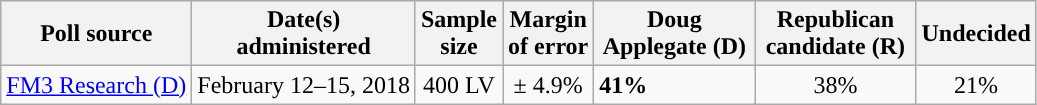<table class="wikitable">
<tr>
<th>Poll source</th>
<th>Date(s)<br>administered</th>
<th>Sample<br>size</th>
<th>Margin<br>of error</th>
<th style="width:100px;">Doug<br>Applegate (D)</th>
<th style="width:100px;">Republican<br>candidate (R)</th>
<th>Undecided</th>
</tr>
<tr>
<td><a href='#'>FM3 Research (D)</a></td>
<td style="text-align:center">February 12–15, 2018</td>
<td style="text-align:center">400 LV</td>
<td style="text-align:center">± 4.9%</td>
<td style="background-color:"><strong>41%</strong></td>
<td style="text-align:center">38%</td>
<td style="text-align:center">21%</td>
</tr>
</table>
